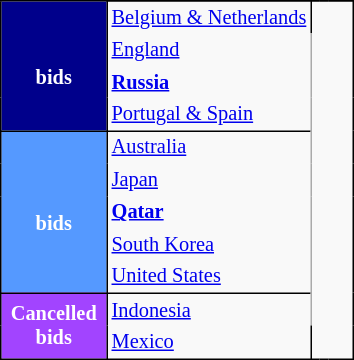<table class="wikitable" style="font-size:85%; border:1px solid black; text-align: left;">
<tr>
<th rowspan="5" style="background:darkblue; color:white; border:1px solid black"><a href='#'></a><br>bids<br></th>
</tr>
<tr>
<td style="border-top:1px solid black; border-right:1px solid black; border-bottom:0px"> <a href='#'>Belgium & Netherlands</a></td>
<td rowspan="10" colspan="5" style="border-bottom:0px; border-top:1px solid black; border-right:1px solid black" valign="middle"></td>
</tr>
<tr>
<td style="border-right:1px solid black; border-bottom:0px; border-top:0px"> <a href='#'>England</a></td>
</tr>
<tr>
<td style="border-right:1px solid black; border-bottom:0px; border-top:0px"> <strong><a href='#'>Russia</a></strong></td>
</tr>
<tr>
<td style="border-right:1px solid black; border-bottom:0px; border-top:0px"> <a href='#'>Portugal & Spain</a></td>
</tr>
<tr>
<th rowspan=5 style="background:#5599ff; color:white; border:1px solid black"><a href='#'></a><br>bids<br></th>
<td style="border-top:1px solid black; border-right:1px solid black; border-bottom:0px"> <a href='#'>Australia</a></td>
</tr>
<tr>
<td style="border-right:1px solid black; border-bottom:0px; border-top:0px"> <a href='#'>Japan</a></td>
</tr>
<tr>
<td style="border-right:1px solid black; border-bottom:0px; border-top:0px"> <strong><a href='#'>Qatar</a></strong></td>
</tr>
<tr>
<td style="border-right:1px solid black; border-bottom:0px; border-top:0px"> <a href='#'>South Korea</a></td>
</tr>
<tr>
<td style="border-right:1px solid black; ; border-top:0px; border-bottom:1px solid black"> <a href='#'>United States</a></td>
</tr>
<tr>
<th rowspan=2 style="background:#a244ff; color:white; border-top:2px solid white; border:1px solid black"> Cancelled <br>bids</th>
<td style="border-top:1px solid black; border-right:1px solid black; border-bottom:0px"> <a href='#'>Indonesia</a></td>
</tr>
<tr>
<td style="border-right:1px solid black; ; border-top:0px; border-bottom:1px solid black"> <a href='#'>Mexico</a></td>
<td style="border-right:0px; border-top:0px; border-bottom:1px solid black"></td>
<td style="border-right:0px; border-left:0px; border-top:0px; border-bottom:1px solid black"></td>
<td style="border-right:0px; border-left:0px; border-top:0px; border-bottom:1px solid black"></td>
<td style="border-right:0px; border-left:0px; border-top:0px; border-bottom:1px solid black"></td>
<td style="border-left:0px; border-top:0px; border-right:1px solid black; border-bottom:1px solid black"></td>
</tr>
</table>
